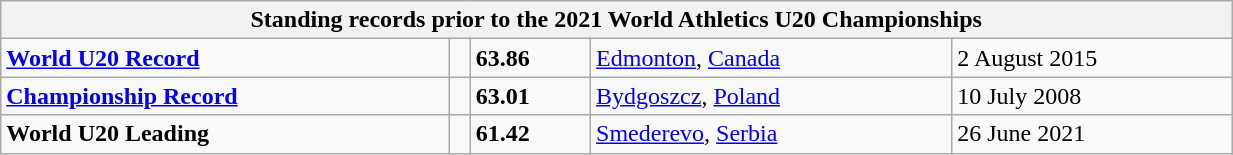<table class="wikitable" width=65%>
<tr>
<th colspan=5>Standing records prior to the 2021 World Athletics U20 Championships</th>
</tr>
<tr>
<td><strong><a href='#'>World U20 Record</a></strong></td>
<td></td>
<td><strong>63.86</strong></td>
<td><a href='#'>Edmonton</a>, <a href='#'>Canada</a></td>
<td>2 August 2015</td>
</tr>
<tr>
<td><strong><a href='#'>Championship Record</a></strong></td>
<td></td>
<td><strong>63.01</strong></td>
<td><a href='#'>Bydgoszcz</a>, <a href='#'>Poland</a></td>
<td>10 July 2008</td>
</tr>
<tr>
<td><strong>World U20 Leading</strong></td>
<td></td>
<td><strong>61.42</strong></td>
<td><a href='#'>Smederevo</a>, <a href='#'>Serbia</a></td>
<td>26 June 2021</td>
</tr>
</table>
